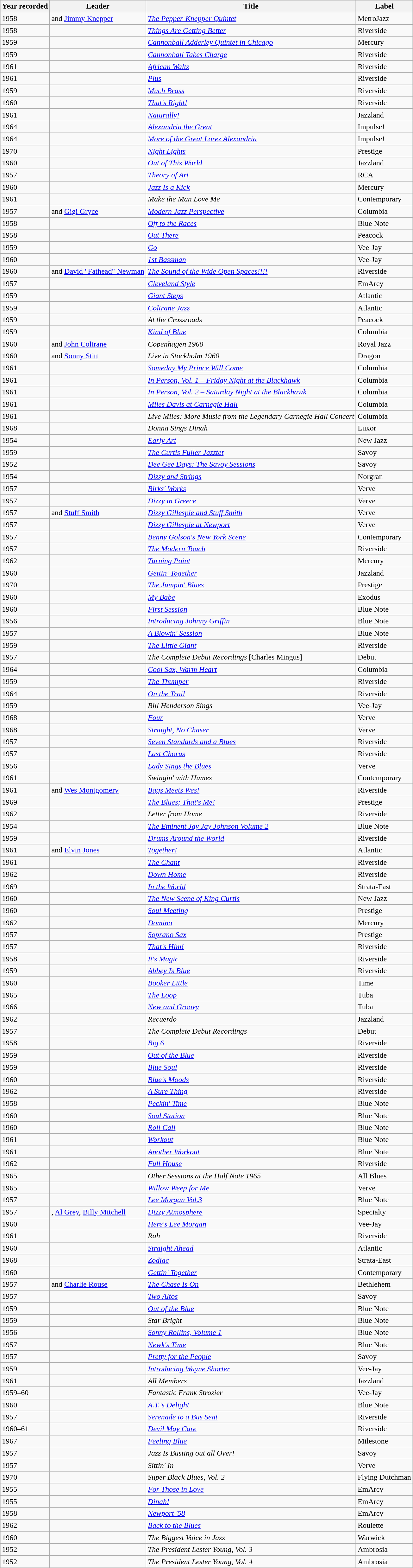<table class="wikitable sortable">
<tr>
<th align="center">Year recorded</th>
<th>Leader</th>
<th>Title</th>
<th>Label</th>
</tr>
<tr>
<td>1958</td>
<td> and <a href='#'>Jimmy Knepper</a></td>
<td><em><a href='#'>The Pepper-Knepper Quintet</a></em></td>
<td>MetroJazz</td>
</tr>
<tr>
<td>1958</td>
<td></td>
<td><em><a href='#'>Things Are Getting Better</a></em></td>
<td>Riverside</td>
</tr>
<tr>
<td>1959</td>
<td></td>
<td><em><a href='#'>Cannonball Adderley Quintet in Chicago</a></em></td>
<td>Mercury</td>
</tr>
<tr>
<td>1959</td>
<td></td>
<td><em><a href='#'>Cannonball Takes Charge</a></em></td>
<td>Riverside</td>
</tr>
<tr>
<td>1961</td>
<td></td>
<td><em><a href='#'>African Waltz</a></em></td>
<td>Riverside</td>
</tr>
<tr>
<td>1961</td>
<td></td>
<td><em><a href='#'>Plus</a></em></td>
<td>Riverside</td>
</tr>
<tr>
<td>1959</td>
<td></td>
<td><em><a href='#'>Much Brass</a></em></td>
<td>Riverside</td>
</tr>
<tr>
<td>1960</td>
<td></td>
<td><em><a href='#'>That's Right!</a></em></td>
<td>Riverside</td>
</tr>
<tr>
<td>1961</td>
<td></td>
<td><em><a href='#'>Naturally!</a></em></td>
<td>Jazzland</td>
</tr>
<tr>
<td>1964</td>
<td></td>
<td><em><a href='#'>Alexandria the Great</a></em></td>
<td>Impulse!</td>
</tr>
<tr>
<td>1964</td>
<td></td>
<td><em><a href='#'>More of the Great Lorez Alexandria</a></em></td>
<td>Impulse!</td>
</tr>
<tr>
<td>1970</td>
<td></td>
<td><em><a href='#'>Night Lights</a></em></td>
<td>Prestige</td>
</tr>
<tr>
<td>1960</td>
<td></td>
<td><em><a href='#'>Out of This World</a></em></td>
<td>Jazzland</td>
</tr>
<tr>
<td>1957</td>
<td></td>
<td><em><a href='#'>Theory of Art</a></em></td>
<td>RCA</td>
</tr>
<tr>
<td>1960</td>
<td></td>
<td><em><a href='#'>Jazz Is a Kick</a></em></td>
<td>Mercury</td>
</tr>
<tr>
<td>1961</td>
<td></td>
<td><em>Make the Man Love Me</em></td>
<td>Contemporary</td>
</tr>
<tr>
<td>1957</td>
<td> and <a href='#'>Gigi Gryce</a></td>
<td><em><a href='#'>Modern Jazz Perspective</a></em></td>
<td>Columbia</td>
</tr>
<tr>
<td>1958</td>
<td></td>
<td><em><a href='#'>Off to the Races</a></em></td>
<td>Blue Note</td>
</tr>
<tr>
<td>1958</td>
<td></td>
<td><em><a href='#'>Out There</a></em></td>
<td>Peacock</td>
</tr>
<tr>
<td>1959</td>
<td></td>
<td><em><a href='#'>Go</a></em></td>
<td>Vee-Jay</td>
</tr>
<tr>
<td>1960</td>
<td></td>
<td><em><a href='#'>1st Bassman</a></em></td>
<td>Vee-Jay</td>
</tr>
<tr>
<td>1960</td>
<td> and <a href='#'>David "Fathead" Newman</a></td>
<td><em><a href='#'>The Sound of the Wide Open Spaces!!!!</a></em></td>
<td>Riverside</td>
</tr>
<tr>
<td>1957</td>
<td></td>
<td><em><a href='#'>Cleveland Style</a></em></td>
<td>EmArcy</td>
</tr>
<tr>
<td>1959</td>
<td></td>
<td><em><a href='#'>Giant Steps</a></em></td>
<td>Atlantic</td>
</tr>
<tr>
<td>1959</td>
<td></td>
<td><em><a href='#'>Coltrane Jazz</a></em></td>
<td>Atlantic</td>
</tr>
<tr>
<td>1959</td>
<td></td>
<td><em>At the Crossroads</em></td>
<td>Peacock</td>
</tr>
<tr>
<td>1959</td>
<td></td>
<td><em><a href='#'>Kind of Blue</a></em></td>
<td>Columbia</td>
</tr>
<tr>
<td>1960</td>
<td> and <a href='#'>John Coltrane</a></td>
<td><em>Copenhagen 1960</em></td>
<td>Royal Jazz</td>
</tr>
<tr>
<td>1960</td>
<td> and <a href='#'>Sonny Stitt</a></td>
<td><em>Live in Stockholm 1960</em></td>
<td>Dragon</td>
</tr>
<tr>
<td>1961</td>
<td></td>
<td><em><a href='#'>Someday My Prince Will Come</a></em></td>
<td>Columbia</td>
</tr>
<tr>
<td>1961</td>
<td></td>
<td><em><a href='#'>In Person, Vol. 1 – Friday Night at the Blackhawk</a></em></td>
<td>Columbia</td>
</tr>
<tr>
<td>1961</td>
<td></td>
<td><em><a href='#'>In Person, Vol. 2 – Saturday Night at the Blackhawk</a></em></td>
<td>Columbia</td>
</tr>
<tr>
<td>1961</td>
<td></td>
<td><em><a href='#'>Miles Davis at Carnegie Hall</a></em></td>
<td>Columbia</td>
</tr>
<tr>
<td>1961</td>
<td></td>
<td><em>Live Miles: More Music from the Legendary Carnegie Hall Concert</em></td>
<td>Columbia</td>
</tr>
<tr>
<td>1968</td>
<td></td>
<td><em>Donna Sings Dinah</em></td>
<td>Luxor</td>
</tr>
<tr>
<td>1954</td>
<td></td>
<td><em><a href='#'>Early Art</a></em></td>
<td>New Jazz</td>
</tr>
<tr>
<td>1959</td>
<td></td>
<td><em><a href='#'>The Curtis Fuller Jazztet</a></em></td>
<td>Savoy</td>
</tr>
<tr>
<td>1952</td>
<td></td>
<td><em><a href='#'>Dee Gee Days: The Savoy Sessions</a></em></td>
<td>Savoy</td>
</tr>
<tr>
<td>1954</td>
<td></td>
<td><em><a href='#'>Dizzy and Strings</a></em></td>
<td>Norgran</td>
</tr>
<tr>
<td>1957</td>
<td></td>
<td><em><a href='#'>Birks' Works</a></em></td>
<td>Verve</td>
</tr>
<tr>
<td>1957</td>
<td></td>
<td><em><a href='#'>Dizzy in Greece</a></em></td>
<td>Verve</td>
</tr>
<tr>
<td>1957</td>
<td> and <a href='#'>Stuff Smith</a></td>
<td><em><a href='#'>Dizzy Gillespie and Stuff Smith</a></em></td>
<td>Verve</td>
</tr>
<tr>
<td>1957</td>
<td></td>
<td><em><a href='#'>Dizzy Gillespie at Newport</a></em></td>
<td>Verve</td>
</tr>
<tr>
<td>1957</td>
<td></td>
<td><em><a href='#'>Benny Golson's New York Scene</a></em></td>
<td>Contemporary</td>
</tr>
<tr>
<td>1957</td>
<td></td>
<td><em><a href='#'>The Modern Touch</a></em></td>
<td>Riverside</td>
</tr>
<tr>
<td>1962</td>
<td></td>
<td><em><a href='#'>Turning Point</a></em></td>
<td>Mercury</td>
</tr>
<tr>
<td>1960</td>
<td></td>
<td><em><a href='#'>Gettin' Together</a></em></td>
<td>Jazzland</td>
</tr>
<tr>
<td>1970</td>
<td></td>
<td><em><a href='#'>The Jumpin' Blues</a></em></td>
<td>Prestige</td>
</tr>
<tr>
<td>1960</td>
<td></td>
<td><em><a href='#'>My Babe</a></em></td>
<td>Exodus</td>
</tr>
<tr>
<td>1960</td>
<td></td>
<td><em><a href='#'>First Session</a></em></td>
<td>Blue Note</td>
</tr>
<tr>
<td>1956</td>
<td></td>
<td><em><a href='#'>Introducing Johnny Griffin</a></em></td>
<td>Blue Note</td>
</tr>
<tr>
<td>1957</td>
<td></td>
<td><em><a href='#'>A Blowin' Session</a></em></td>
<td>Blue Note</td>
</tr>
<tr>
<td>1959</td>
<td></td>
<td><em><a href='#'>The Little Giant</a></em></td>
<td>Riverside</td>
</tr>
<tr>
<td>1957</td>
<td></td>
<td><em>The Complete Debut Recordings</em> [Charles Mingus]</td>
<td>Debut</td>
</tr>
<tr>
<td>1964</td>
<td></td>
<td><em><a href='#'>Cool Sax, Warm Heart</a></em></td>
<td>Columbia</td>
</tr>
<tr>
<td>1959</td>
<td></td>
<td><em><a href='#'>The Thumper</a></em></td>
<td>Riverside</td>
</tr>
<tr>
<td>1964</td>
<td></td>
<td><em><a href='#'>On the Trail</a></em></td>
<td>Riverside</td>
</tr>
<tr>
<td>1959</td>
<td></td>
<td><em>Bill Henderson Sings</em></td>
<td>Vee-Jay</td>
</tr>
<tr>
<td>1968</td>
<td></td>
<td><em><a href='#'>Four</a></em></td>
<td>Verve</td>
</tr>
<tr>
<td>1968</td>
<td></td>
<td><em><a href='#'>Straight, No Chaser</a></em></td>
<td>Verve</td>
</tr>
<tr>
<td>1957</td>
<td></td>
<td><em><a href='#'>Seven Standards and a Blues</a></em></td>
<td>Riverside</td>
</tr>
<tr>
<td>1957</td>
<td></td>
<td><em><a href='#'>Last Chorus</a></em></td>
<td>Riverside</td>
</tr>
<tr>
<td>1956</td>
<td></td>
<td><em><a href='#'>Lady Sings the Blues</a></em></td>
<td>Verve</td>
</tr>
<tr>
<td>1961</td>
<td></td>
<td><em>Swingin' with Humes</em></td>
<td>Contemporary</td>
</tr>
<tr>
<td>1961</td>
<td> and <a href='#'>Wes Montgomery</a></td>
<td><em><a href='#'>Bags Meets Wes!</a></em></td>
<td>Riverside</td>
</tr>
<tr>
<td>1969</td>
<td></td>
<td><em><a href='#'>The Blues; That's Me!</a></em></td>
<td>Prestige</td>
</tr>
<tr>
<td>1962</td>
<td></td>
<td><em>Letter from Home</em></td>
<td>Riverside</td>
</tr>
<tr>
<td>1954</td>
<td></td>
<td><em><a href='#'>The Eminent Jay Jay Johnson Volume 2</a></em></td>
<td>Blue Note</td>
</tr>
<tr>
<td>1959</td>
<td></td>
<td><em><a href='#'>Drums Around the World</a></em></td>
<td>Riverside</td>
</tr>
<tr>
<td>1961</td>
<td> and <a href='#'>Elvin Jones</a></td>
<td><em><a href='#'>Together!</a></em></td>
<td>Atlantic</td>
</tr>
<tr>
<td>1961</td>
<td></td>
<td><em><a href='#'>The Chant</a></em></td>
<td>Riverside</td>
</tr>
<tr>
<td>1962</td>
<td></td>
<td><em><a href='#'>Down Home</a></em></td>
<td>Riverside</td>
</tr>
<tr>
<td>1969</td>
<td></td>
<td><em><a href='#'>In the World</a></em></td>
<td>Strata-East</td>
</tr>
<tr>
<td>1960</td>
<td></td>
<td><em><a href='#'>The New Scene of King Curtis</a></em></td>
<td>New Jazz</td>
</tr>
<tr>
<td>1960</td>
<td></td>
<td><em><a href='#'>Soul Meeting</a></em></td>
<td>Prestige</td>
</tr>
<tr>
<td>1962</td>
<td></td>
<td><em><a href='#'>Domino</a></em></td>
<td>Mercury</td>
</tr>
<tr>
<td>1957</td>
<td></td>
<td><em><a href='#'>Soprano Sax</a></em></td>
<td>Prestige</td>
</tr>
<tr>
<td>1957</td>
<td></td>
<td><em><a href='#'>That's Him!</a></em></td>
<td>Riverside</td>
</tr>
<tr>
<td>1958</td>
<td></td>
<td><em><a href='#'>It's Magic</a></em></td>
<td>Riverside</td>
</tr>
<tr>
<td>1959</td>
<td></td>
<td><em><a href='#'>Abbey Is Blue</a></em></td>
<td>Riverside</td>
</tr>
<tr>
<td>1960</td>
<td></td>
<td><em><a href='#'>Booker Little</a></em></td>
<td>Time</td>
</tr>
<tr>
<td>1965</td>
<td></td>
<td><em><a href='#'>The Loop</a></em></td>
<td>Tuba</td>
</tr>
<tr>
<td>1966</td>
<td></td>
<td><em><a href='#'>New and Groovy</a></em></td>
<td>Tuba</td>
</tr>
<tr>
<td>1962</td>
<td></td>
<td><em>Recuerdo</em></td>
<td>Jazzland</td>
</tr>
<tr>
<td>1957</td>
<td></td>
<td><em>The Complete Debut Recordings</em></td>
<td>Debut</td>
</tr>
<tr>
<td>1958</td>
<td></td>
<td><em><a href='#'>Big 6</a></em></td>
<td>Riverside</td>
</tr>
<tr>
<td>1959</td>
<td></td>
<td><em><a href='#'>Out of the Blue</a></em></td>
<td>Riverside</td>
</tr>
<tr>
<td>1959</td>
<td></td>
<td><em><a href='#'>Blue Soul</a></em></td>
<td>Riverside</td>
</tr>
<tr>
<td>1960</td>
<td></td>
<td><em><a href='#'>Blue's Moods</a></em></td>
<td>Riverside</td>
</tr>
<tr>
<td>1962</td>
<td></td>
<td><em><a href='#'>A Sure Thing</a></em></td>
<td>Riverside</td>
</tr>
<tr>
<td>1958</td>
<td></td>
<td><em><a href='#'>Peckin' Time</a></em></td>
<td>Blue Note</td>
</tr>
<tr>
<td>1960</td>
<td></td>
<td><em><a href='#'>Soul Station</a></em></td>
<td>Blue Note</td>
</tr>
<tr>
<td>1960</td>
<td></td>
<td><em><a href='#'>Roll Call</a></em></td>
<td>Blue Note</td>
</tr>
<tr>
<td>1961</td>
<td></td>
<td><em><a href='#'>Workout</a></em></td>
<td>Blue Note</td>
</tr>
<tr>
<td>1961</td>
<td></td>
<td><em><a href='#'>Another Workout</a></em></td>
<td>Blue Note</td>
</tr>
<tr>
<td>1962</td>
<td></td>
<td><em><a href='#'>Full House</a></em></td>
<td>Riverside</td>
</tr>
<tr>
<td>1965</td>
<td></td>
<td><em>Other Sessions at the Half Note 1965</em></td>
<td>All Blues</td>
</tr>
<tr>
<td>1965</td>
<td></td>
<td><em><a href='#'>Willow Weep for Me</a></em></td>
<td>Verve</td>
</tr>
<tr>
<td>1957</td>
<td></td>
<td><em><a href='#'>Lee Morgan Vol.3</a></em></td>
<td>Blue Note</td>
</tr>
<tr>
<td>1957</td>
<td>, <a href='#'>Al Grey</a>, <a href='#'>Billy Mitchell</a></td>
<td><em><a href='#'>Dizzy Atmosphere</a></em></td>
<td>Specialty</td>
</tr>
<tr>
<td>1960</td>
<td></td>
<td><em><a href='#'>Here's Lee Morgan</a></em></td>
<td>Vee-Jay</td>
</tr>
<tr>
<td>1961</td>
<td></td>
<td><em>Rah</em></td>
<td>Riverside</td>
</tr>
<tr>
<td>1960</td>
<td></td>
<td><em><a href='#'>Straight Ahead</a></em></td>
<td>Atlantic</td>
</tr>
<tr>
<td>1968</td>
<td></td>
<td><em><a href='#'>Zodiac</a></em></td>
<td>Strata-East</td>
</tr>
<tr>
<td>1960</td>
<td></td>
<td><em><a href='#'>Gettin' Together</a></em></td>
<td>Contemporary</td>
</tr>
<tr>
<td>1957</td>
<td> and <a href='#'>Charlie Rouse</a></td>
<td><em><a href='#'>The Chase Is On</a></em></td>
<td>Bethlehem</td>
</tr>
<tr>
<td>1957</td>
<td></td>
<td><em><a href='#'>Two Altos</a></em></td>
<td>Savoy</td>
</tr>
<tr>
<td>1959</td>
<td></td>
<td><em><a href='#'>Out of the Blue</a></em></td>
<td>Blue Note</td>
</tr>
<tr>
<td>1959</td>
<td></td>
<td><em>Star Bright</em></td>
<td>Blue Note</td>
</tr>
<tr>
<td>1956</td>
<td></td>
<td><em><a href='#'>Sonny Rollins, Volume 1</a></em></td>
<td>Blue Note</td>
</tr>
<tr>
<td>1957</td>
<td></td>
<td><em><a href='#'>Newk's Time</a></em></td>
<td>Blue Note</td>
</tr>
<tr>
<td>1957</td>
<td></td>
<td><em><a href='#'>Pretty for the People</a></em></td>
<td>Savoy</td>
</tr>
<tr>
<td>1959</td>
<td></td>
<td><em><a href='#'>Introducing Wayne Shorter</a></em></td>
<td>Vee-Jay</td>
</tr>
<tr>
<td>1961</td>
<td></td>
<td><em>All Members</em></td>
<td>Jazzland</td>
</tr>
<tr>
<td>1959–60</td>
<td></td>
<td><em>Fantastic Frank Strozier</em></td>
<td>Vee-Jay</td>
</tr>
<tr>
<td>1960</td>
<td></td>
<td><em><a href='#'>A.T.'s Delight</a></em></td>
<td>Blue Note</td>
</tr>
<tr>
<td>1957</td>
<td></td>
<td><em><a href='#'>Serenade to a Bus Seat</a></em></td>
<td>Riverside</td>
</tr>
<tr>
<td>1960–61</td>
<td></td>
<td><em><a href='#'>Devil May Care</a></em></td>
<td>Riverside</td>
</tr>
<tr>
<td>1967</td>
<td></td>
<td><em><a href='#'>Feeling Blue</a></em></td>
<td>Milestone</td>
</tr>
<tr>
<td>1957</td>
<td></td>
<td><em>Jazz Is Busting out all Over!</em></td>
<td>Savoy</td>
</tr>
<tr>
<td>1957</td>
<td></td>
<td><em>Sittin' In</em></td>
<td>Verve</td>
</tr>
<tr>
<td>1970</td>
<td></td>
<td><em>Super Black Blues, Vol. 2</em></td>
<td>Flying Dutchman</td>
</tr>
<tr>
<td>1955</td>
<td></td>
<td><em><a href='#'>For Those in Love</a></em></td>
<td>EmArcy</td>
</tr>
<tr>
<td>1955</td>
<td></td>
<td><em><a href='#'>Dinah!</a></em></td>
<td>EmArcy</td>
</tr>
<tr>
<td>1958</td>
<td></td>
<td><em><a href='#'>Newport '58</a></em></td>
<td>EmArcy</td>
</tr>
<tr>
<td>1962</td>
<td></td>
<td><em><a href='#'>Back to the Blues</a></em></td>
<td>Roulette</td>
</tr>
<tr>
<td>1960</td>
<td></td>
<td><em>The Biggest Voice in Jazz</em></td>
<td>Warwick</td>
</tr>
<tr>
<td>1952</td>
<td></td>
<td><em>The President Lester Young, Vol. 3</em></td>
<td>Ambrosia</td>
</tr>
<tr>
<td>1952</td>
<td></td>
<td><em>The President Lester Young, Vol. 4</em></td>
<td>Ambrosia</td>
</tr>
</table>
